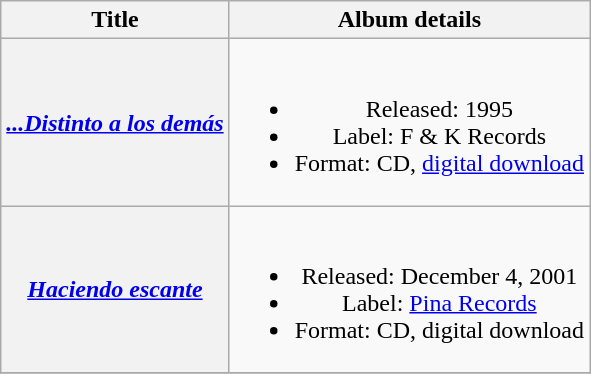<table class="wikitable plainrowheaders" style="text-align:center;">
<tr>
<th scope="col">Title</th>
<th scope="col">Album details</th>
</tr>
<tr>
<th scope="row"><em><a href='#'>...Distinto a los demás</a></em></th>
<td><br><ul><li>Released: 1995</li><li>Label: F & K Records</li><li>Format: CD, <a href='#'>digital download</a></li></ul></td>
</tr>
<tr>
<th scope="row" align="center"><em><a href='#'>Haciendo escante</a></em></th>
<td><br><ul><li>Released: December 4, 2001</li><li>Label: <a href='#'>Pina Records</a></li><li>Format: CD, digital download</li></ul></td>
</tr>
<tr>
</tr>
</table>
